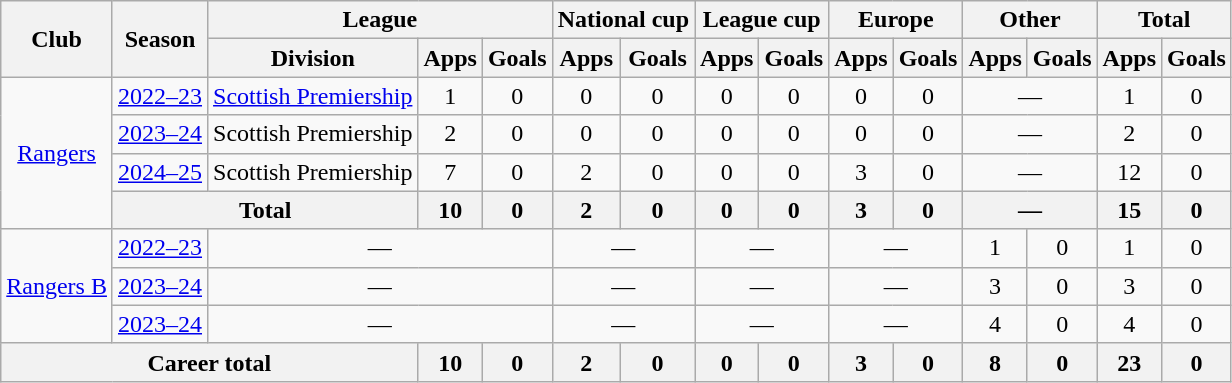<table class="wikitable" style="text-align:center">
<tr>
<th rowspan="2">Club</th>
<th rowspan="2">Season</th>
<th colspan="3">League</th>
<th colspan="2">National cup</th>
<th colspan="2">League cup</th>
<th colspan="2">Europe</th>
<th colspan="2">Other</th>
<th colspan="2">Total</th>
</tr>
<tr>
<th>Division</th>
<th>Apps</th>
<th>Goals</th>
<th>Apps</th>
<th>Goals</th>
<th>Apps</th>
<th>Goals</th>
<th>Apps</th>
<th>Goals</th>
<th>Apps</th>
<th>Goals</th>
<th>Apps</th>
<th>Goals</th>
</tr>
<tr>
<td rowspan=4><a href='#'>Rangers</a></td>
<td><a href='#'>2022–23</a></td>
<td><a href='#'>Scottish Premiership</a></td>
<td>1</td>
<td>0</td>
<td>0</td>
<td>0</td>
<td>0</td>
<td>0</td>
<td>0</td>
<td>0</td>
<td colspan="2">—</td>
<td>1</td>
<td>0</td>
</tr>
<tr>
<td><a href='#'>2023–24</a></td>
<td>Scottish Premiership</td>
<td>2</td>
<td>0</td>
<td>0</td>
<td>0</td>
<td>0</td>
<td>0</td>
<td>0</td>
<td>0</td>
<td colspan="2">—</td>
<td>2</td>
<td>0</td>
</tr>
<tr>
<td><a href='#'>2024–25</a></td>
<td>Scottish Premiership</td>
<td>7</td>
<td>0</td>
<td>2</td>
<td>0</td>
<td>0</td>
<td>0</td>
<td>3</td>
<td>0</td>
<td colspan="2">—</td>
<td>12</td>
<td>0</td>
</tr>
<tr>
<th colspan=2>Total</th>
<th>10</th>
<th>0</th>
<th>2</th>
<th>0</th>
<th>0</th>
<th>0</th>
<th>3</th>
<th>0</th>
<th colspan="2">—</th>
<th>15</th>
<th>0</th>
</tr>
<tr>
<td rowspan=3><a href='#'>Rangers B</a></td>
<td><a href='#'>2022–23</a></td>
<td colspan=3>—</td>
<td colspan=2>—</td>
<td colspan=2>—</td>
<td colspan="2">—</td>
<td>1</td>
<td>0</td>
<td>1</td>
<td>0</td>
</tr>
<tr>
<td><a href='#'>2023–24</a></td>
<td colspan="3">—</td>
<td colspan="2">—</td>
<td colspan="2">—</td>
<td colspan="2">—</td>
<td>3</td>
<td>0</td>
<td>3</td>
<td>0</td>
</tr>
<tr>
<td><a href='#'>2023–24</a></td>
<td colspan="3">—</td>
<td colspan="2">—</td>
<td colspan="2">—</td>
<td colspan="2">—</td>
<td>4</td>
<td>0</td>
<td>4</td>
<td>0</td>
</tr>
<tr>
<th colspan="3">Career total</th>
<th>10</th>
<th>0</th>
<th>2</th>
<th>0</th>
<th>0</th>
<th>0</th>
<th>3</th>
<th>0</th>
<th>8</th>
<th>0</th>
<th>23</th>
<th>0</th>
</tr>
</table>
